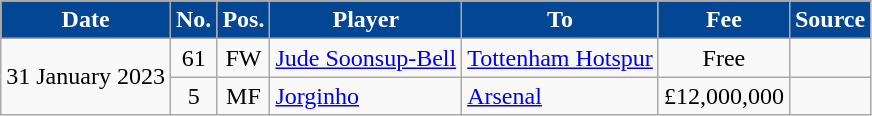<table class="wikitable plainrowheaders sortable" style="text-align:center">
<tr>
<th scope="col" style="background-color:#034694;color:#FFFFFF">Date</th>
<th scope="col" style="background-color:#034694;color:#FFFFFF">No.</th>
<th scope="col" style="background-color:#034694;color:#FFFFFF">Pos.</th>
<th scope="col" style="background-color:#034694;color:#FFFFFF">Player</th>
<th scope="col" style="background-color:#034694;color:#FFFFFF">To</th>
<th scope="col" style="background-color:#034694;color:#FFFFFF" data-sort-type="currency">Fee</th>
<th scope="col" class="unsortable" style="background-color:#034694;color:#FFFFFF">Source</th>
</tr>
<tr>
<td rowspan="2">31 January 2023</td>
<td>61</td>
<td>FW</td>
<td align=left> <a href='#'>Jude Soonsup-Bell</a></td>
<td align=left> <a href='#'>Tottenham Hotspur</a></td>
<td>Free</td>
<td></td>
</tr>
<tr>
<td>5</td>
<td>MF</td>
<td align=left> <a href='#'>Jorginho</a></td>
<td align=left> <a href='#'>Arsenal</a></td>
<td>£12,000,000</td>
<td></td>
</tr>
</table>
